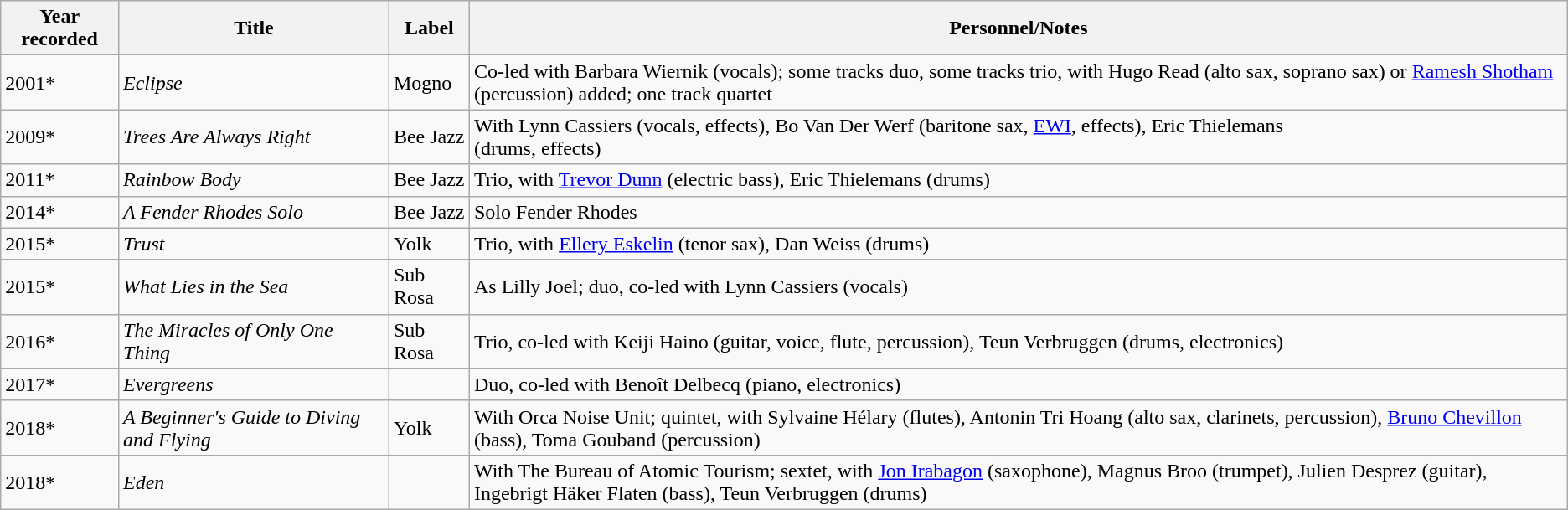<table class="wikitable sortable">
<tr>
<th>Year recorded</th>
<th>Title</th>
<th>Label</th>
<th>Personnel/Notes</th>
</tr>
<tr>
<td>2001*</td>
<td><em>Eclipse</em></td>
<td>Mogno</td>
<td>Co-led with Barbara Wiernik (vocals); some tracks duo, some tracks trio, with Hugo Read (alto sax, soprano sax) or <a href='#'>Ramesh Shotham</a> (percussion) added; one track quartet</td>
</tr>
<tr>
<td>2009*</td>
<td><em>Trees Are Always Right</em></td>
<td>Bee Jazz</td>
<td>With Lynn Cassiers (vocals, effects), Bo Van Der Werf (baritone sax, <a href='#'>EWI</a>, effects), Eric Thielemans<br>(drums, effects)</td>
</tr>
<tr>
<td>2011*</td>
<td><em>Rainbow Body</em></td>
<td>Bee Jazz</td>
<td>Trio, with <a href='#'>Trevor Dunn</a> (electric bass), Eric Thielemans (drums)</td>
</tr>
<tr>
<td>2014*</td>
<td><em>A Fender Rhodes Solo</em></td>
<td>Bee Jazz</td>
<td>Solo Fender Rhodes</td>
</tr>
<tr>
<td>2015*</td>
<td><em>Trust</em></td>
<td>Yolk</td>
<td>Trio, with <a href='#'>Ellery Eskelin</a> (tenor sax), Dan Weiss (drums)</td>
</tr>
<tr>
<td>2015*</td>
<td><em>What Lies in the Sea</em></td>
<td>Sub Rosa</td>
<td>As Lilly Joel; duo, co-led with Lynn Cassiers (vocals)</td>
</tr>
<tr>
<td>2016*</td>
<td><em>The Miracles of Only One Thing</em></td>
<td>Sub Rosa</td>
<td>Trio, co-led with Keiji Haino (guitar, voice, flute, percussion), Teun Verbruggen (drums, electronics)</td>
</tr>
<tr>
<td>2017*</td>
<td><em>Evergreens</em></td>
<td></td>
<td>Duo, co-led with Benoît Delbecq (piano, electronics)</td>
</tr>
<tr>
<td>2018*</td>
<td><em>A Beginner's Guide to Diving and Flying</em></td>
<td>Yolk</td>
<td>With Orca Noise Unit; quintet, with Sylvaine Hélary (flutes), Antonin Tri Hoang (alto sax, clarinets, percussion), <a href='#'>Bruno Chevillon</a> (bass), Toma Gouband (percussion)</td>
</tr>
<tr>
<td>2018*</td>
<td><em>Eden</em></td>
<td></td>
<td>With The Bureau of Atomic Tourism; sextet, with <a href='#'>Jon Irabagon</a> (saxophone), Magnus Broo (trumpet), Julien Desprez (guitar), Ingebrigt Häker Flaten (bass), Teun Verbruggen (drums)</td>
</tr>
</table>
